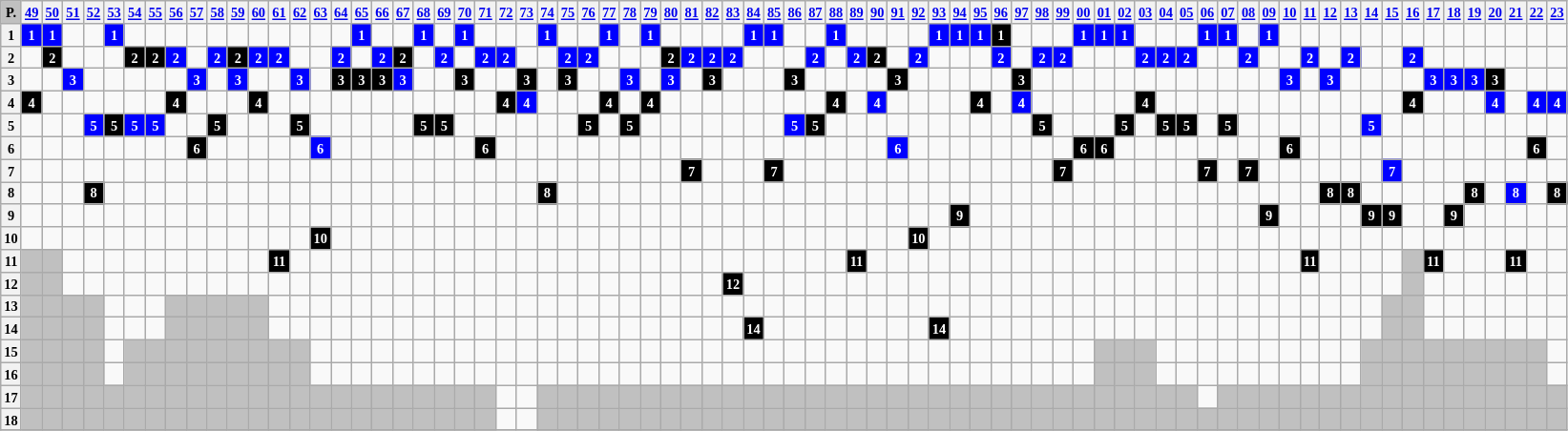<table class="wikitable" style="text-align: center; font-size:60%">
<tr>
<th style="background:#c0c0c0">P.</th>
<th><strong><a href='#'>49</a></strong></th>
<th><strong><a href='#'>50</a></strong></th>
<th><strong><a href='#'>51</a></strong></th>
<th><strong><a href='#'>52</a></strong></th>
<th><strong><a href='#'>53</a></strong></th>
<th><strong><a href='#'>54</a></strong></th>
<th><strong><a href='#'>55</a></strong></th>
<th><strong><a href='#'>56</a></strong></th>
<th><strong><a href='#'>57</a></strong></th>
<th><strong><a href='#'>58</a></strong></th>
<th><strong><a href='#'>59</a></strong></th>
<th><strong><a href='#'>60</a></strong></th>
<th><strong><a href='#'>61</a></strong></th>
<th><strong><a href='#'>62</a></strong></th>
<th><strong><a href='#'>63</a></strong></th>
<th><strong><a href='#'>64</a></strong></th>
<th><strong><a href='#'>65</a></strong></th>
<th><strong><a href='#'>66</a></strong></th>
<th><strong><a href='#'>67</a></strong></th>
<th><strong><a href='#'>68</a></strong></th>
<th><strong><a href='#'>69</a></strong></th>
<th><strong><a href='#'>70</a></strong></th>
<th><strong><a href='#'>71</a></strong></th>
<th><strong><a href='#'>72</a></strong></th>
<th><strong><a href='#'>73</a></strong></th>
<th><strong><a href='#'>74</a></strong></th>
<th><strong><a href='#'>75</a></strong></th>
<th><strong><a href='#'>76</a></strong></th>
<th><strong><a href='#'>77</a></strong></th>
<th><strong><a href='#'>78</a></strong></th>
<th><strong><a href='#'>79</a></strong></th>
<th><strong><a href='#'>80</a></strong></th>
<th><strong><a href='#'>81</a></strong></th>
<th><strong><a href='#'>82</a></strong></th>
<th><strong><a href='#'>83</a></strong></th>
<th><strong><a href='#'>84</a></strong></th>
<th><strong><a href='#'>85</a></strong></th>
<th><strong><a href='#'>86</a></strong></th>
<th><strong><a href='#'>87</a></strong></th>
<th><strong><a href='#'>88</a></strong></th>
<th><strong><a href='#'>89</a></strong></th>
<th><strong><a href='#'>90</a></strong></th>
<th><strong><a href='#'>91</a></strong></th>
<th><strong><a href='#'>92</a></strong></th>
<th><strong><a href='#'>93</a></strong></th>
<th><strong><a href='#'>94</a></strong></th>
<th><strong><a href='#'>95</a></strong></th>
<th><strong><a href='#'>96</a></strong></th>
<th><strong><a href='#'>97</a></strong></th>
<th><strong><a href='#'>98</a></strong></th>
<th><strong><a href='#'>99</a></strong></th>
<th><strong><a href='#'>00</a></strong></th>
<th><strong><a href='#'>01</a></strong></th>
<th><strong><a href='#'>02</a></strong></th>
<th><strong><a href='#'>03</a></strong></th>
<th><strong><a href='#'>04</a></strong></th>
<th><strong><a href='#'>05</a></strong></th>
<th><strong><a href='#'>06</a></strong></th>
<th><strong><a href='#'>07</a></strong></th>
<th><strong><a href='#'>08</a></strong></th>
<th><strong><a href='#'>09</a></strong></th>
<th><strong><a href='#'>10</a></strong></th>
<th><strong><a href='#'>11</a></strong></th>
<th><strong><a href='#'>12</a></strong></th>
<th><strong><a href='#'>13</a></strong></th>
<th><strong><a href='#'>14</a></strong></th>
<th><strong><a href='#'>15</a></strong></th>
<th><strong><a href='#'>16</a></strong></th>
<th><strong><a href='#'>17</a></strong></th>
<th><strong><a href='#'>18</a></strong></th>
<th><strong><a href='#'>19</a></strong></th>
<th><strong><a href='#'>20</a></strong></th>
<th><strong><a href='#'>21</a></strong></th>
<th><strong><a href='#'>22</a></strong></th>
<th><strong><a href='#'>23</a></strong></th>
</tr>
<tr>
<th>1</th>
<td style="background-color:blue;color:white;"><strong>1</strong></td>
<td style="background-color:blue;color:white;"><strong>1</strong></td>
<td></td>
<td></td>
<td style="background-color:blue;color:white;"><strong>1</strong></td>
<td></td>
<td></td>
<td></td>
<td></td>
<td></td>
<td></td>
<td></td>
<td></td>
<td></td>
<td></td>
<td></td>
<td style="background-color:blue;color:white;"><strong>1</strong></td>
<td></td>
<td></td>
<td style="background-color:blue;color:white;"><strong>1</strong></td>
<td></td>
<td style="background-color:blue;color:white;"><strong>1</strong></td>
<td></td>
<td></td>
<td></td>
<td style="background-color:blue;color:white;"><strong>1</strong></td>
<td></td>
<td></td>
<td style="background-color:blue;color:white;"><strong>1</strong></td>
<td></td>
<td style="background-color:blue;color:white;"><strong>1</strong></td>
<td></td>
<td></td>
<td></td>
<td></td>
<td style="background-color:blue;color:white;"><strong>1</strong></td>
<td style="background-color:blue;color:white;"><strong>1</strong></td>
<td></td>
<td></td>
<td style="background-color:blue;color:white;"><strong>1</strong></td>
<td></td>
<td></td>
<td></td>
<td></td>
<td style="background-color:blue;color:white;"><strong>1</strong></td>
<td style="background-color:blue;color:white;"><strong>1</strong></td>
<td style="background-color:blue;color:white;"><strong>1</strong></td>
<td style="background-color:black;color:white;"><strong>1</strong></td>
<td></td>
<td></td>
<td></td>
<td style="background-color:blue;color:white;"><strong>1</strong></td>
<td style="background-color:blue;color:white;"><strong>1</strong></td>
<td style="background-color:blue;color:white;"><strong>1</strong></td>
<td></td>
<td></td>
<td></td>
<td style="background-color:blue;color:white;"><strong>1</strong></td>
<td style="background-color:blue;color:white;"><strong>1</strong></td>
<td></td>
<td style="background-color:blue;color:white;"><strong>1</strong></td>
<td></td>
<td></td>
<td></td>
<td></td>
<td></td>
<td></td>
<td></td>
<td></td>
<td></td>
<td></td>
<td></td>
<td></td>
<td></td>
<td></td>
</tr>
<tr>
<th>2</th>
<td></td>
<td style="background-color:black;color:white;"><strong>2</strong></td>
<td></td>
<td></td>
<td></td>
<td style="background-color:black;color:white;"><strong>2</strong></td>
<td style="background-color:black;color:white;"><strong>2</strong></td>
<td style="background-color:blue;color:white;"><strong>2</strong></td>
<td></td>
<td style="background-color:blue;color:white;"><strong>2</strong></td>
<td style="background-color:black;color:white;"><strong>2</strong></td>
<td style="background-color:blue;color:white;"><strong>2</strong></td>
<td style="background-color:blue;color:white;"><strong>2</strong></td>
<td></td>
<td></td>
<td style="background-color:blue;color:white;"><strong>2</strong></td>
<td></td>
<td style="background-color:blue;color:white;"><strong>2</strong></td>
<td style="background-color:black;color:white;"><strong>2</strong></td>
<td></td>
<td style="background-color:blue;color:white;"><strong>2</strong></td>
<td></td>
<td style="background-color:blue;color:white;"><strong>2</strong></td>
<td style="background-color:blue;color:white;"><strong>2</strong></td>
<td></td>
<td></td>
<td style="background-color:blue;color:white;"><strong>2</strong></td>
<td style="background-color:blue;color:white;"><strong>2</strong></td>
<td></td>
<td></td>
<td></td>
<td style="background-color:black;color:white;"><strong>2</strong></td>
<td style="background-color:blue;color:white;"><strong>2</strong></td>
<td style="background-color:blue;color:white;"><strong>2</strong></td>
<td style="background-color:blue;color:white;"><strong>2</strong></td>
<td></td>
<td></td>
<td></td>
<td style="background-color:blue;color:white;"><strong>2</strong></td>
<td></td>
<td style="background-color:blue;color:white;"><strong>2</strong></td>
<td style="background-color:black;color:white;"><strong>2</strong></td>
<td></td>
<td style="background-color:blue;color:white;"><strong>2</strong></td>
<td></td>
<td></td>
<td></td>
<td style="background-color:blue;color:white;"><strong>2</strong></td>
<td></td>
<td style="background-color:blue;color:white;"><strong>2</strong></td>
<td style="background-color:blue;color:white;"><strong>2</strong></td>
<td></td>
<td></td>
<td></td>
<td style="background-color:blue;color:white;"><strong>2</strong></td>
<td style="background-color:blue;color:white;"><strong>2</strong></td>
<td style="background-color:blue;color:white;"><strong>2</strong></td>
<td></td>
<td></td>
<td style="background-color:blue;color:white;"><strong>2</strong></td>
<td></td>
<td></td>
<td style="background-color:blue;color:white;"><strong>2</strong></td>
<td></td>
<td style="background-color:blue;color:white;"><strong>2</strong></td>
<td></td>
<td></td>
<td style="background-color:blue;color:white;"><strong>2</strong></td>
<td></td>
<td></td>
<td></td>
<td></td>
<td></td>
<td></td>
<td></td>
</tr>
<tr>
<th>3</th>
<td></td>
<td></td>
<td style="background-color:blue;color:white;"><strong>3</strong></td>
<td></td>
<td></td>
<td></td>
<td></td>
<td></td>
<td style="background-color:blue;color:white;"><strong>3</strong></td>
<td></td>
<td style="background-color:blue;color:white;"><strong>3</strong></td>
<td></td>
<td></td>
<td style="background-color:blue;color:white;"><strong>3</strong></td>
<td></td>
<td style="background-color:black;color:white;"><strong>3</strong></td>
<td style="background-color:black;color:white;"><strong>3</strong></td>
<td style="background-color:black;color:white;"><strong>3</strong></td>
<td style="background-color:blue;color:white;"><strong>3</strong></td>
<td></td>
<td></td>
<td style="background-color:black;color:white;"><strong>3</strong></td>
<td></td>
<td></td>
<td style="background-color:black;color:white;"><strong>3</strong></td>
<td></td>
<td style="background-color:black;color:white;"><strong>3</strong></td>
<td></td>
<td></td>
<td style="background-color:blue;color:white;"><strong>3</strong></td>
<td></td>
<td style="background-color:blue;color:white;"><strong>3</strong></td>
<td></td>
<td style="background-color:black;color:white;"><strong>3</strong></td>
<td></td>
<td></td>
<td></td>
<td style="background-color:black;color:white;"><strong>3</strong></td>
<td></td>
<td></td>
<td></td>
<td></td>
<td style="background-color:black;color:white;"><strong>3</strong></td>
<td></td>
<td></td>
<td></td>
<td></td>
<td></td>
<td style="background-color:black;color:white;"><strong>3</strong></td>
<td></td>
<td></td>
<td></td>
<td></td>
<td></td>
<td></td>
<td></td>
<td></td>
<td></td>
<td></td>
<td></td>
<td></td>
<td style="background-color:blue;color:white;"><strong>3</strong></td>
<td></td>
<td style="background-color:blue;color:white;"><strong>3</strong></td>
<td></td>
<td></td>
<td></td>
<td></td>
<td style="background-color:blue;color:white;"><strong>3</strong></td>
<td style="background-color:blue;color:white;"><strong>3</strong></td>
<td style="background-color:blue;color:white;"><strong>3</strong></td>
<td style="background-color:black;color:white;"><strong>3</strong></td>
<td></td>
<td></td>
<td></td>
</tr>
<tr>
<th>4</th>
<td style="background-color:black;color:white;"><strong>4</strong></td>
<td></td>
<td></td>
<td></td>
<td></td>
<td></td>
<td></td>
<td style="background-color:black;color:white;"><strong>4</strong></td>
<td></td>
<td></td>
<td></td>
<td style="background-color:black;color:white;"><strong>4</strong></td>
<td></td>
<td></td>
<td></td>
<td></td>
<td></td>
<td></td>
<td></td>
<td></td>
<td></td>
<td></td>
<td></td>
<td style="background-color:black;color:white;"><strong>4</strong></td>
<td style="background-color:blue;color:white;"><strong>4</strong></td>
<td></td>
<td></td>
<td></td>
<td style="background-color:black;color:white;"><strong>4</strong></td>
<td></td>
<td style="background-color:black;color:white;"><strong>4</strong></td>
<td></td>
<td></td>
<td></td>
<td></td>
<td></td>
<td></td>
<td></td>
<td></td>
<td style="background-color:black;color:white;"><strong>4</strong></td>
<td></td>
<td style="background-color:blue;color:white;"><strong>4</strong></td>
<td></td>
<td></td>
<td></td>
<td></td>
<td style="background-color:black;color:white;"><strong>4</strong></td>
<td></td>
<td style="background-color:blue;color:white;"><strong>4</strong></td>
<td></td>
<td></td>
<td></td>
<td></td>
<td></td>
<td style="background-color:black;color:white;"><strong>4</strong></td>
<td></td>
<td></td>
<td></td>
<td></td>
<td></td>
<td></td>
<td></td>
<td></td>
<td></td>
<td></td>
<td></td>
<td></td>
<td style="background-color:black;color:white;"><strong>4</strong></td>
<td></td>
<td></td>
<td></td>
<td style="background-color:blue;color:white;"><strong>4</strong></td>
<td></td>
<td style="background-color:blue;color:white;"><strong>4</strong></td>
<td style="background-color:blue;color:white;"><strong>4</strong></td>
</tr>
<tr>
<th>5</th>
<td></td>
<td></td>
<td></td>
<td style="background-color:blue;color:white;"><strong>5</strong></td>
<td style="background-color:black;color:white;"><strong>5</strong></td>
<td style="background-color:blue;color:white;"><strong>5</strong></td>
<td style="background-color:blue;color:white;"><strong>5</strong></td>
<td></td>
<td></td>
<td style="background-color:black;color:white;"><strong>5</strong></td>
<td></td>
<td></td>
<td></td>
<td style="background-color:black;color:white;"><strong>5</strong></td>
<td></td>
<td></td>
<td></td>
<td></td>
<td></td>
<td style="background-color:black;color:white;"><strong>5</strong></td>
<td style="background-color:black;color:white;"><strong>5</strong></td>
<td></td>
<td></td>
<td></td>
<td></td>
<td></td>
<td></td>
<td style="background-color:black;color:white;"><strong>5</strong></td>
<td></td>
<td style="background-color:black;color:white;"><strong>5</strong></td>
<td></td>
<td></td>
<td></td>
<td></td>
<td></td>
<td></td>
<td></td>
<td style="background-color:blue;color:white;"><strong>5</strong></td>
<td style="background-color:black;color:white;"><strong>5</strong></td>
<td></td>
<td></td>
<td></td>
<td></td>
<td></td>
<td></td>
<td></td>
<td></td>
<td></td>
<td></td>
<td style="background-color:black;color:white;"><strong>5</strong></td>
<td></td>
<td></td>
<td></td>
<td style="background-color:black;color:white;"><strong>5</strong></td>
<td></td>
<td style="background-color:black;color:white;"><strong>5</strong></td>
<td style="background-color:black;color:white;"><strong>5</strong></td>
<td></td>
<td style="background-color:black;color:white;"><strong>5</strong></td>
<td></td>
<td></td>
<td></td>
<td></td>
<td></td>
<td></td>
<td style="background-color:blue;color:white;"><strong>5</strong></td>
<td></td>
<td></td>
<td></td>
<td></td>
<td></td>
<td></td>
<td></td>
<td></td>
<td></td>
</tr>
<tr>
<th>6</th>
<td></td>
<td></td>
<td></td>
<td></td>
<td></td>
<td></td>
<td></td>
<td></td>
<td style="background-color:black;color:white;"><strong>6</strong></td>
<td></td>
<td></td>
<td></td>
<td></td>
<td></td>
<td style="background-color:blue;color:white;"><strong>6</strong></td>
<td></td>
<td></td>
<td></td>
<td></td>
<td></td>
<td></td>
<td></td>
<td style="background-color:black;color:white;"><strong>6</strong></td>
<td></td>
<td></td>
<td></td>
<td></td>
<td></td>
<td></td>
<td></td>
<td></td>
<td></td>
<td></td>
<td></td>
<td></td>
<td></td>
<td></td>
<td></td>
<td></td>
<td></td>
<td></td>
<td></td>
<td style="background-color:blue;color:white;"><strong>6</strong></td>
<td></td>
<td></td>
<td></td>
<td></td>
<td></td>
<td></td>
<td></td>
<td></td>
<td style="background-color:black;color:white;"><strong>6</strong></td>
<td style="background-color:black;color:white;"><strong>6</strong></td>
<td></td>
<td></td>
<td></td>
<td></td>
<td></td>
<td></td>
<td></td>
<td></td>
<td style="background-color:black;color:white;"><strong>6</strong></td>
<td></td>
<td></td>
<td></td>
<td></td>
<td></td>
<td></td>
<td></td>
<td></td>
<td></td>
<td></td>
<td></td>
<td style="background-color:black;color:white;"><strong>6</strong></td>
<td></td>
</tr>
<tr>
<th>7</th>
<td></td>
<td></td>
<td></td>
<td></td>
<td></td>
<td></td>
<td></td>
<td></td>
<td></td>
<td></td>
<td></td>
<td></td>
<td></td>
<td></td>
<td></td>
<td></td>
<td></td>
<td></td>
<td></td>
<td></td>
<td></td>
<td></td>
<td></td>
<td></td>
<td></td>
<td></td>
<td></td>
<td></td>
<td></td>
<td></td>
<td></td>
<td></td>
<td style="background-color:black;color:white;"><strong>7</strong></td>
<td></td>
<td></td>
<td></td>
<td style="background-color:black;color:white;"><strong>7</strong></td>
<td></td>
<td></td>
<td></td>
<td></td>
<td></td>
<td></td>
<td></td>
<td></td>
<td></td>
<td></td>
<td></td>
<td></td>
<td></td>
<td style="background-color:black;color:white;"><strong>7</strong></td>
<td></td>
<td></td>
<td></td>
<td></td>
<td></td>
<td></td>
<td style="background-color:black;color:white;"><strong>7</strong></td>
<td></td>
<td style="background-color:black;color:white;"><strong>7</strong></td>
<td></td>
<td></td>
<td></td>
<td></td>
<td></td>
<td></td>
<td style="background-color:blue;color:white;"><strong>7</strong></td>
<td></td>
<td></td>
<td></td>
<td></td>
<td></td>
<td></td>
<td></td>
<td></td>
</tr>
<tr>
<th>8</th>
<td></td>
<td></td>
<td></td>
<td style="background-color:black;color:white;"><strong>8</strong></td>
<td></td>
<td></td>
<td></td>
<td></td>
<td></td>
<td></td>
<td></td>
<td></td>
<td></td>
<td></td>
<td></td>
<td></td>
<td></td>
<td></td>
<td></td>
<td></td>
<td></td>
<td></td>
<td></td>
<td></td>
<td></td>
<td style="background-color:black;color:white;"><strong>8</strong></td>
<td></td>
<td></td>
<td></td>
<td></td>
<td></td>
<td></td>
<td></td>
<td></td>
<td></td>
<td></td>
<td></td>
<td></td>
<td></td>
<td></td>
<td></td>
<td></td>
<td></td>
<td></td>
<td></td>
<td></td>
<td></td>
<td></td>
<td></td>
<td></td>
<td></td>
<td></td>
<td></td>
<td></td>
<td></td>
<td></td>
<td></td>
<td></td>
<td></td>
<td></td>
<td></td>
<td></td>
<td></td>
<td style="background-color:black;color:white;"><strong>8</strong></td>
<td style="background-color:black;color:white;"><strong>8</strong></td>
<td></td>
<td></td>
<td></td>
<td></td>
<td></td>
<td style="background-color:black;color:white;"><strong>8</strong></td>
<td></td>
<td style="background-color:blue;color:white;"><strong>8</strong></td>
<td></td>
<td style="background-color:black;color:white;"><strong>8</strong></td>
</tr>
<tr>
<th>9</th>
<td></td>
<td></td>
<td></td>
<td></td>
<td></td>
<td></td>
<td></td>
<td></td>
<td></td>
<td></td>
<td></td>
<td></td>
<td></td>
<td></td>
<td></td>
<td></td>
<td></td>
<td></td>
<td></td>
<td></td>
<td></td>
<td></td>
<td></td>
<td></td>
<td></td>
<td></td>
<td></td>
<td></td>
<td></td>
<td></td>
<td></td>
<td></td>
<td></td>
<td></td>
<td></td>
<td></td>
<td></td>
<td></td>
<td></td>
<td></td>
<td></td>
<td></td>
<td></td>
<td></td>
<td></td>
<td style="background-color:black;color:white;"><strong>9</strong></td>
<td></td>
<td></td>
<td></td>
<td></td>
<td></td>
<td></td>
<td></td>
<td></td>
<td></td>
<td></td>
<td></td>
<td></td>
<td></td>
<td></td>
<td style="background-color:black;color:white;"><strong>9</strong></td>
<td></td>
<td></td>
<td></td>
<td></td>
<td style="background-color:black;color:white;"><strong>9</strong></td>
<td style="background-color:black;color:white;"><strong>9</strong></td>
<td></td>
<td></td>
<td style="background-color:black;color:white;"><strong>9</strong></td>
<td></td>
<td></td>
<td></td>
<td></td>
<td></td>
</tr>
<tr>
<th>10</th>
<td></td>
<td></td>
<td></td>
<td></td>
<td></td>
<td></td>
<td></td>
<td></td>
<td></td>
<td></td>
<td></td>
<td></td>
<td></td>
<td></td>
<td style="background-color:black;color:white;"><strong>10</strong></td>
<td></td>
<td></td>
<td></td>
<td></td>
<td></td>
<td></td>
<td></td>
<td></td>
<td></td>
<td></td>
<td></td>
<td></td>
<td></td>
<td></td>
<td></td>
<td></td>
<td></td>
<td></td>
<td></td>
<td></td>
<td></td>
<td></td>
<td></td>
<td></td>
<td></td>
<td></td>
<td></td>
<td></td>
<td style="background-color:black;color:white;"><strong>10</strong></td>
<td></td>
<td></td>
<td></td>
<td></td>
<td></td>
<td></td>
<td></td>
<td></td>
<td></td>
<td></td>
<td></td>
<td></td>
<td></td>
<td></td>
<td></td>
<td></td>
<td></td>
<td></td>
<td></td>
<td></td>
<td></td>
<td></td>
<td></td>
<td></td>
<td></td>
<td></td>
<td></td>
<td></td>
<td></td>
<td></td>
<td></td>
</tr>
<tr>
<th>11</th>
<td style="background:#c0c0c0"></td>
<td style="background:#c0c0c0"></td>
<td></td>
<td></td>
<td></td>
<td></td>
<td></td>
<td></td>
<td></td>
<td></td>
<td></td>
<td></td>
<td style="background-color:black;color:white;"><strong>11</strong></td>
<td></td>
<td></td>
<td></td>
<td></td>
<td></td>
<td></td>
<td></td>
<td></td>
<td></td>
<td></td>
<td></td>
<td></td>
<td></td>
<td></td>
<td></td>
<td></td>
<td></td>
<td></td>
<td></td>
<td></td>
<td></td>
<td></td>
<td></td>
<td></td>
<td></td>
<td></td>
<td></td>
<td style="background-color:black;color:white;"><strong>11</strong></td>
<td></td>
<td></td>
<td></td>
<td></td>
<td></td>
<td></td>
<td></td>
<td></td>
<td></td>
<td></td>
<td></td>
<td></td>
<td></td>
<td></td>
<td></td>
<td></td>
<td></td>
<td></td>
<td></td>
<td></td>
<td></td>
<td style="background-color:black;color:white;"><strong>11</strong></td>
<td></td>
<td></td>
<td></td>
<td></td>
<td style="background:#c0c0c0"></td>
<td style="background-color:black;color:white;"><strong>11</strong></td>
<td></td>
<td></td>
<td></td>
<td style="background-color:black;color:white;"><strong>11</strong></td>
<td></td>
<td></td>
</tr>
<tr>
<th>12</th>
<td style="background:#c0c0c0"></td>
<td style="background:#c0c0c0"></td>
<td></td>
<td></td>
<td></td>
<td></td>
<td></td>
<td></td>
<td></td>
<td></td>
<td></td>
<td></td>
<td></td>
<td></td>
<td></td>
<td></td>
<td></td>
<td></td>
<td></td>
<td></td>
<td></td>
<td></td>
<td></td>
<td></td>
<td></td>
<td></td>
<td></td>
<td></td>
<td></td>
<td></td>
<td></td>
<td></td>
<td></td>
<td></td>
<td style="background-color:black;color:white;"><strong>12</strong></td>
<td></td>
<td></td>
<td></td>
<td></td>
<td></td>
<td></td>
<td></td>
<td></td>
<td></td>
<td></td>
<td></td>
<td></td>
<td></td>
<td></td>
<td></td>
<td></td>
<td></td>
<td></td>
<td></td>
<td></td>
<td></td>
<td></td>
<td></td>
<td></td>
<td></td>
<td></td>
<td></td>
<td></td>
<td></td>
<td></td>
<td></td>
<td></td>
<td style="background:#c0c0c0"></td>
<td></td>
<td></td>
<td></td>
<td></td>
<td></td>
<td></td>
<td></td>
</tr>
<tr>
<th>13</th>
<td style="background:#c0c0c0"></td>
<td style="background:#c0c0c0"></td>
<td style="background:#c0c0c0"></td>
<td style="background:#c0c0c0"></td>
<td></td>
<td></td>
<td></td>
<td style="background:#c0c0c0"></td>
<td style="background:#c0c0c0"></td>
<td style="background:#c0c0c0"></td>
<td style="background:#c0c0c0"></td>
<td style="background:#c0c0c0"></td>
<td></td>
<td></td>
<td></td>
<td></td>
<td></td>
<td></td>
<td></td>
<td></td>
<td></td>
<td></td>
<td></td>
<td></td>
<td></td>
<td></td>
<td></td>
<td></td>
<td></td>
<td></td>
<td></td>
<td></td>
<td></td>
<td></td>
<td></td>
<td></td>
<td></td>
<td></td>
<td></td>
<td></td>
<td></td>
<td></td>
<td></td>
<td></td>
<td></td>
<td></td>
<td></td>
<td></td>
<td></td>
<td></td>
<td></td>
<td></td>
<td></td>
<td></td>
<td></td>
<td></td>
<td></td>
<td></td>
<td></td>
<td></td>
<td></td>
<td></td>
<td></td>
<td></td>
<td></td>
<td></td>
<td style="background:#c0c0c0"></td>
<td style="background:#c0c0c0"></td>
<td></td>
<td></td>
<td></td>
<td></td>
<td></td>
<td></td>
<td></td>
</tr>
<tr>
<th>14</th>
<td style="background:#c0c0c0"></td>
<td style="background:#c0c0c0"></td>
<td style="background:#c0c0c0"></td>
<td style="background:#c0c0c0"></td>
<td></td>
<td></td>
<td></td>
<td style="background:#c0c0c0"></td>
<td style="background:#c0c0c0"></td>
<td style="background:#c0c0c0"></td>
<td style="background:#c0c0c0"></td>
<td style="background:#c0c0c0"></td>
<td></td>
<td></td>
<td></td>
<td></td>
<td></td>
<td></td>
<td></td>
<td></td>
<td></td>
<td></td>
<td></td>
<td></td>
<td></td>
<td></td>
<td></td>
<td></td>
<td></td>
<td></td>
<td></td>
<td></td>
<td></td>
<td></td>
<td></td>
<td style="background-color:black;color:white;"><strong>14</strong></td>
<td></td>
<td></td>
<td></td>
<td></td>
<td></td>
<td></td>
<td></td>
<td></td>
<td style="background-color:black;color:white;"><strong>14</strong></td>
<td></td>
<td></td>
<td></td>
<td></td>
<td></td>
<td></td>
<td></td>
<td></td>
<td></td>
<td></td>
<td></td>
<td></td>
<td></td>
<td></td>
<td></td>
<td></td>
<td></td>
<td></td>
<td></td>
<td></td>
<td></td>
<td style="background:#c0c0c0"></td>
<td style="background:#c0c0c0"></td>
<td></td>
<td></td>
<td></td>
<td></td>
<td></td>
<td></td>
<td></td>
</tr>
<tr>
<th>15</th>
<td style="background:#c0c0c0"></td>
<td style="background:#c0c0c0"></td>
<td style="background:#c0c0c0"></td>
<td style="background:#c0c0c0"></td>
<td></td>
<td style="background:#c0c0c0"></td>
<td style="background:#c0c0c0"></td>
<td style="background:#c0c0c0"></td>
<td style="background:#c0c0c0"></td>
<td style="background:#c0c0c0"></td>
<td style="background:#c0c0c0"></td>
<td style="background:#c0c0c0"></td>
<td style="background:#c0c0c0"></td>
<td style="background:#c0c0c0"></td>
<td></td>
<td></td>
<td></td>
<td></td>
<td></td>
<td></td>
<td></td>
<td></td>
<td></td>
<td></td>
<td></td>
<td></td>
<td></td>
<td></td>
<td></td>
<td></td>
<td></td>
<td></td>
<td></td>
<td></td>
<td></td>
<td></td>
<td></td>
<td></td>
<td></td>
<td></td>
<td></td>
<td></td>
<td></td>
<td></td>
<td></td>
<td></td>
<td></td>
<td></td>
<td></td>
<td></td>
<td></td>
<td></td>
<td style="background:#c0c0c0"></td>
<td style="background:#c0c0c0"></td>
<td style="background:#c0c0c0"></td>
<td></td>
<td></td>
<td></td>
<td></td>
<td></td>
<td></td>
<td></td>
<td></td>
<td></td>
<td></td>
<td style="background:#c0c0c0"></td>
<td style="background:#c0c0c0"></td>
<td style="background:#c0c0c0"></td>
<td style="background:#c0c0c0"></td>
<td style="background:#c0c0c0"></td>
<td style="background:#c0c0c0"></td>
<td style="background:#c0c0c0"></td>
<td style="background:#c0c0c0"></td>
<td style="background:#c0c0c0"></td>
<td></td>
</tr>
<tr>
<th>16</th>
<td style="background:#c0c0c0"></td>
<td style="background:#c0c0c0"></td>
<td style="background:#c0c0c0"></td>
<td style="background:#c0c0c0"></td>
<td></td>
<td style="background:#c0c0c0"></td>
<td style="background:#c0c0c0"></td>
<td style="background:#c0c0c0"></td>
<td style="background:#c0c0c0"></td>
<td style="background:#c0c0c0"></td>
<td style="background:#c0c0c0"></td>
<td style="background:#c0c0c0"></td>
<td style="background:#c0c0c0"></td>
<td style="background:#c0c0c0"></td>
<td></td>
<td></td>
<td></td>
<td></td>
<td></td>
<td></td>
<td></td>
<td></td>
<td></td>
<td></td>
<td></td>
<td></td>
<td></td>
<td></td>
<td></td>
<td></td>
<td></td>
<td></td>
<td></td>
<td></td>
<td></td>
<td></td>
<td></td>
<td></td>
<td></td>
<td></td>
<td></td>
<td></td>
<td></td>
<td></td>
<td></td>
<td></td>
<td></td>
<td></td>
<td></td>
<td></td>
<td></td>
<td></td>
<td style="background:#c0c0c0"></td>
<td style="background:#c0c0c0"></td>
<td style="background:#c0c0c0"></td>
<td></td>
<td></td>
<td></td>
<td></td>
<td></td>
<td></td>
<td></td>
<td></td>
<td></td>
<td></td>
<td style="background:#c0c0c0"></td>
<td style="background:#c0c0c0"></td>
<td style="background:#c0c0c0"></td>
<td style="background:#c0c0c0"></td>
<td style="background:#c0c0c0"></td>
<td style="background:#c0c0c0"></td>
<td style="background:#c0c0c0"></td>
<td style="background:#c0c0c0"></td>
<td style="background:#c0c0c0"></td>
<td></td>
</tr>
<tr>
<th>17</th>
<td style="background:#c0c0c0"></td>
<td style="background:#c0c0c0"></td>
<td style="background:#c0c0c0"></td>
<td style="background:#c0c0c0"></td>
<td style="background:#c0c0c0"></td>
<td style="background:#c0c0c0"></td>
<td style="background:#c0c0c0"></td>
<td style="background:#c0c0c0"></td>
<td style="background:#c0c0c0"></td>
<td style="background:#c0c0c0"></td>
<td style="background:#c0c0c0"></td>
<td style="background:#c0c0c0"></td>
<td style="background:#c0c0c0"></td>
<td style="background:#c0c0c0"></td>
<td style="background:#c0c0c0"></td>
<td style="background:#c0c0c0"></td>
<td style="background:#c0c0c0"></td>
<td style="background:#c0c0c0"></td>
<td style="background:#c0c0c0"></td>
<td style="background:#c0c0c0"></td>
<td style="background:#c0c0c0"></td>
<td style="background:#c0c0c0"></td>
<td style="background:#c0c0c0"></td>
<td></td>
<td></td>
<td style="background:#c0c0c0"></td>
<td style="background:#c0c0c0"></td>
<td style="background:#c0c0c0"></td>
<td style="background:#c0c0c0"></td>
<td style="background:#c0c0c0"></td>
<td style="background:#c0c0c0"></td>
<td style="background:#c0c0c0"></td>
<td style="background:#c0c0c0"></td>
<td style="background:#c0c0c0"></td>
<td style="background:#c0c0c0"></td>
<td style="background:#c0c0c0"></td>
<td style="background:#c0c0c0"></td>
<td style="background:#c0c0c0"></td>
<td style="background:#c0c0c0"></td>
<td style="background:#c0c0c0"></td>
<td style="background:#c0c0c0"></td>
<td style="background:#c0c0c0"></td>
<td style="background:#c0c0c0"></td>
<td style="background:#c0c0c0"></td>
<td style="background:#c0c0c0"></td>
<td style="background:#c0c0c0"></td>
<td style="background:#c0c0c0"></td>
<td style="background:#c0c0c0"></td>
<td style="background:#c0c0c0"></td>
<td style="background:#c0c0c0"></td>
<td style="background:#c0c0c0"></td>
<td style="background:#c0c0c0"></td>
<td style="background:#c0c0c0"></td>
<td style="background:#c0c0c0"></td>
<td style="background:#c0c0c0"></td>
<td style="background:#c0c0c0"></td>
<td style="background:#c0c0c0"></td>
<td></td>
<td style="background:#c0c0c0"></td>
<td style="background:#c0c0c0"></td>
<td style="background:#c0c0c0"></td>
<td style="background:#c0c0c0"></td>
<td style="background:#c0c0c0"></td>
<td style="background:#c0c0c0"></td>
<td style="background:#c0c0c0"></td>
<td style="background:#c0c0c0"></td>
<td style="background:#c0c0c0"></td>
<td style="background:#c0c0c0"></td>
<td style="background:#c0c0c0"></td>
<td style="background:#c0c0c0"></td>
<td style="background:#c0c0c0"></td>
<td style="background:#c0c0c0"></td>
<td style="background:#c0c0c0"></td>
<td style="background:#c0c0c0"></td>
<td style="background:#c0c0c0"></td>
</tr>
<tr>
<th>18</th>
<td style="background:#c0c0c0"></td>
<td style="background:#c0c0c0"></td>
<td style="background:#c0c0c0"></td>
<td style="background:#c0c0c0"></td>
<td style="background:#c0c0c0"></td>
<td style="background:#c0c0c0"></td>
<td style="background:#c0c0c0"></td>
<td style="background:#c0c0c0"></td>
<td style="background:#c0c0c0"></td>
<td style="background:#c0c0c0"></td>
<td style="background:#c0c0c0"></td>
<td style="background:#c0c0c0"></td>
<td style="background:#c0c0c0"></td>
<td style="background:#c0c0c0"></td>
<td style="background:#c0c0c0"></td>
<td style="background:#c0c0c0"></td>
<td style="background:#c0c0c0"></td>
<td style="background:#c0c0c0"></td>
<td style="background:#c0c0c0"></td>
<td style="background:#c0c0c0"></td>
<td style="background:#c0c0c0"></td>
<td style="background:#c0c0c0"></td>
<td style="background:#c0c0c0"></td>
<td></td>
<td></td>
<td style="background:#c0c0c0"></td>
<td style="background:#c0c0c0"></td>
<td style="background:#c0c0c0"></td>
<td style="background:#c0c0c0"></td>
<td style="background:#c0c0c0"></td>
<td style="background:#c0c0c0"></td>
<td style="background:#c0c0c0"></td>
<td style="background:#c0c0c0"></td>
<td style="background:#c0c0c0"></td>
<td style="background:#c0c0c0"></td>
<td style="background:#c0c0c0"></td>
<td style="background:#c0c0c0"></td>
<td style="background:#c0c0c0"></td>
<td style="background:#c0c0c0"></td>
<td style="background:#c0c0c0"></td>
<td style="background:#c0c0c0"></td>
<td style="background:#c0c0c0"></td>
<td style="background:#c0c0c0"></td>
<td style="background:#c0c0c0"></td>
<td style="background:#c0c0c0"></td>
<td style="background:#c0c0c0"></td>
<td style="background:#c0c0c0"></td>
<td style="background:#c0c0c0"></td>
<td style="background:#c0c0c0"></td>
<td style="background:#c0c0c0"></td>
<td style="background:#c0c0c0"></td>
<td style="background:#c0c0c0"></td>
<td style="background:#c0c0c0"></td>
<td style="background:#c0c0c0"></td>
<td style="background:#c0c0c0"></td>
<td style="background:#c0c0c0"></td>
<td style="background:#c0c0c0"></td>
<td style="background:#c0c0c0"></td>
<td style="background:#c0c0c0"></td>
<td style="background:#c0c0c0"></td>
<td style="background:#c0c0c0"></td>
<td style="background:#c0c0c0"></td>
<td style="background:#c0c0c0"></td>
<td style="background:#c0c0c0"></td>
<td style="background:#c0c0c0"></td>
<td style="background:#c0c0c0"></td>
<td style="background:#c0c0c0"></td>
<td style="background:#c0c0c0"></td>
<td style="background:#c0c0c0"></td>
<td style="background:#c0c0c0"></td>
<td style="background:#c0c0c0"></td>
<td style="background:#c0c0c0"></td>
<td style="background:#c0c0c0"></td>
<td style="background:#c0c0c0"></td>
<td style="background:#c0c0c0"></td>
</tr>
<tr>
</tr>
</table>
